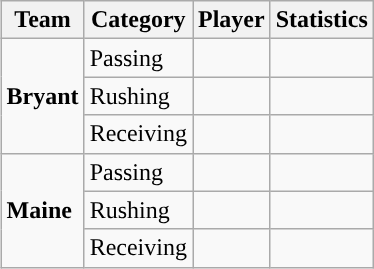<table class="wikitable" style="float: right;">
<tr>
<th>Team</th>
<th>Category</th>
<th>Player</th>
<th>Statistics</th>
</tr>
<tr>
<td rowspan=3><strong>Bryant</strong></td>
<td>Passing</td>
<td></td>
<td></td>
</tr>
<tr>
<td>Rushing</td>
<td></td>
<td></td>
</tr>
<tr>
<td>Receiving</td>
<td></td>
<td></td>
</tr>
<tr>
<td rowspan=3><strong>Maine</strong></td>
<td>Passing</td>
<td></td>
<td></td>
</tr>
<tr>
<td>Rushing</td>
<td></td>
<td></td>
</tr>
<tr>
<td>Receiving</td>
<td></td>
<td></td>
</tr>
</table>
